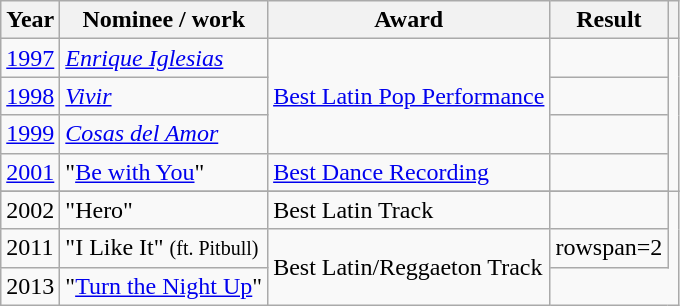<table class="wikitable">
<tr>
<th>Year</th>
<th>Nominee / work</th>
<th>Award</th>
<th>Result</th>
<th></th>
</tr>
<tr>
<td align="center"><a href='#'>1997</a></td>
<td><em><a href='#'>Enrique Iglesias</a></em></td>
<td rowspan="3"><a href='#'>Best Latin Pop Performance</a></td>
<td></td>
<td rowspan=4></td>
</tr>
<tr>
<td align="center"><a href='#'>1998</a></td>
<td><em><a href='#'>Vivir</a></em></td>
<td></td>
</tr>
<tr>
<td align="center"><a href='#'>1999</a></td>
<td><em><a href='#'>Cosas del Amor</a></em></td>
<td></td>
</tr>
<tr>
<td align="center"><a href='#'>2001</a></td>
<td>"<a href='#'>Be with You</a>"</td>
<td><a href='#'>Best Dance Recording</a></td>
<td></td>
</tr>
<tr>
</tr>
<tr>
<td>2002</td>
<td>"Hero"</td>
<td>Best Latin Track</td>
<td></td>
</tr>
<tr>
<td>2011</td>
<td>"I Like It" <small> (ft. Pitbull)</small></td>
<td rowspan=2>Best Latin/Reggaeton Track</td>
<td>rowspan=2 </td>
</tr>
<tr>
<td>2013</td>
<td>"<a href='#'>Turn the Night Up</a>"</td>
</tr>
</table>
